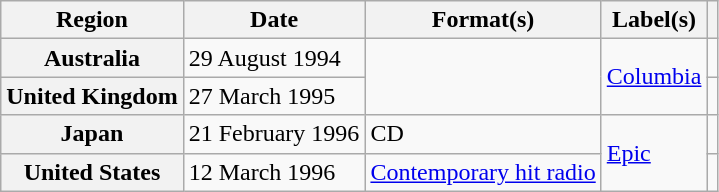<table class="wikitable plainrowheaders">
<tr>
<th scope="col">Region</th>
<th scope="col">Date</th>
<th scope="col">Format(s)</th>
<th scope="col">Label(s)</th>
<th scope="col"></th>
</tr>
<tr>
<th scope="row">Australia</th>
<td>29 August 1994</td>
<td rowspan="2"></td>
<td rowspan="2"><a href='#'>Columbia</a></td>
<td></td>
</tr>
<tr>
<th scope="row">United Kingdom</th>
<td>27 March 1995</td>
<td></td>
</tr>
<tr>
<th scope="row">Japan</th>
<td>21 February 1996</td>
<td>CD</td>
<td rowspan="2"><a href='#'>Epic</a></td>
<td></td>
</tr>
<tr>
<th scope="row">United States</th>
<td>12 March 1996</td>
<td><a href='#'>Contemporary hit radio</a></td>
<td></td>
</tr>
</table>
